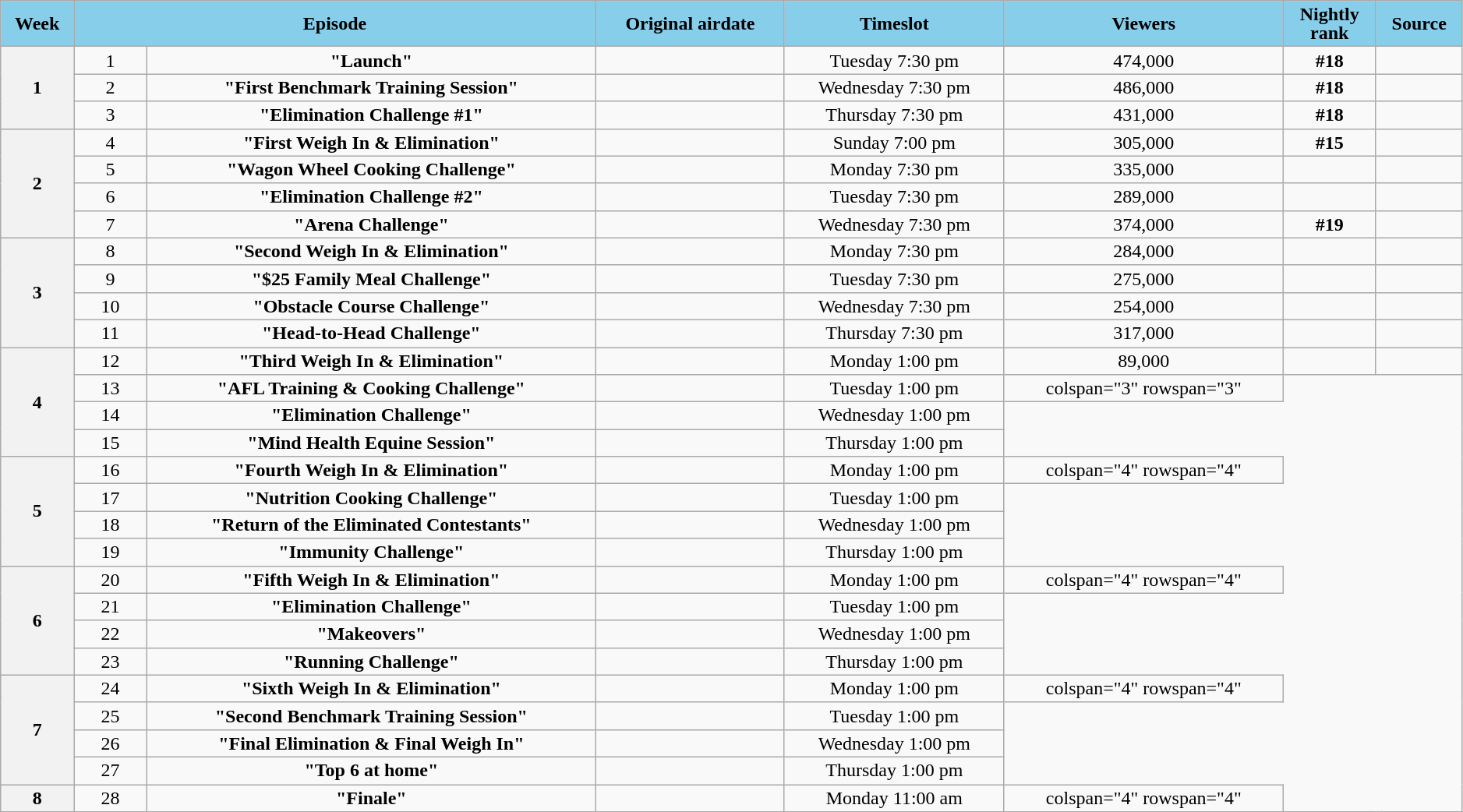<table class="wikitable plainrowheaders" style="text-align:center; line-height:16px; width:99%;">
<tr>
<th scope="col" style="background:skyblue; color:black;">Week</th>
<th scope="col" style="background:skyblue; color:black;" colspan="2">Episode</th>
<th scope="col" style="background:skyblue; color:black;">Original airdate</th>
<th scope="col" style="background:skyblue; color:black;">Timeslot</th>
<th scope="col" style="background:skyblue; color:black;">Viewers</th>
<th scope="col" style="background:skyblue; color:black;">Nightly<br>rank</th>
<th scope="col" style="background:skyblue; color:black;">Source</th>
</tr>
<tr>
<th style="width:05%;" rowspan="3">1</th>
<td style="width:05%;">1</td>
<td scope="row" style="text-align:center"><strong>"Launch"</strong></td>
<td></td>
<td>Tuesday 7:30 pm</td>
<td>474,000</td>
<td><strong>#18</strong></td>
<td></td>
</tr>
<tr>
<td style="width:05%;">2</td>
<td scope="row" style="text-align:center"><strong>"First Benchmark Training Session"</strong></td>
<td></td>
<td>Wednesday 7:30 pm</td>
<td>486,000</td>
<td><strong>#18</strong></td>
<td></td>
</tr>
<tr>
<td style="width:05%;">3</td>
<td scope="row" style="text-align:center"><strong>"Elimination Challenge #1"</strong></td>
<td></td>
<td>Thursday 7:30 pm</td>
<td>431,000</td>
<td><strong>#18</strong></td>
<td></td>
</tr>
<tr>
<th style="width:05%;" rowspan="4">2</th>
<td style="width:05%;">4</td>
<td scope="row" style="text-align:center"><strong>"First Weigh In & Elimination"</strong></td>
<td></td>
<td>Sunday 7:00 pm</td>
<td>305,000</td>
<td><strong>#15</strong></td>
<td></td>
</tr>
<tr>
<td style="width:05%;">5</td>
<td scope="row" style="text-align:center"><strong>"Wagon Wheel Cooking Challenge"</strong></td>
<td></td>
<td>Monday 7:30 pm</td>
<td>335,000</td>
<td></td>
<td></td>
</tr>
<tr>
<td style="width:05%;">6</td>
<td scope="row" style="text-align:center"><strong>"Elimination Challenge #2"</strong></td>
<td></td>
<td>Tuesday 7:30 pm</td>
<td>289,000</td>
<td></td>
<td></td>
</tr>
<tr>
<td style="width:05%;">7</td>
<td scope="row" style="text-align:center"><strong>"Arena Challenge"</strong></td>
<td></td>
<td>Wednesday 7:30 pm</td>
<td>374,000</td>
<td><strong>#19</strong></td>
<td></td>
</tr>
<tr>
<th style="width:05%;" rowspan="4">3</th>
<td style="width:05%;">8</td>
<td scope="row" style="text-align:center"><strong>"Second Weigh In & Elimination"</strong></td>
<td></td>
<td>Monday 7:30 pm</td>
<td>284,000</td>
<td></td>
<td></td>
</tr>
<tr>
<td style="width:05%;">9</td>
<td scope="row" style="text-align:center"><strong>"$25 Family Meal Challenge"</strong></td>
<td></td>
<td>Tuesday 7:30 pm</td>
<td>275,000</td>
<td></td>
<td></td>
</tr>
<tr>
<td style="width:05%;">10</td>
<td scope="row" style="text-align:center"><strong>"Obstacle Course Challenge"</strong></td>
<td></td>
<td>Wednesday 7:30 pm</td>
<td>254,000</td>
<td></td>
<td></td>
</tr>
<tr>
<td style="width:05%;">11</td>
<td scope="row" style="text-align:center"><strong>"Head-to-Head Challenge"</strong></td>
<td></td>
<td>Thursday 7:30 pm</td>
<td>317,000</td>
<td></td>
<td></td>
</tr>
<tr>
<th style="width:05%;" rowspan="4">4</th>
<td style="width:05%;">12</td>
<td scope="row" style="text-align:center"><strong>"Third Weigh In & Elimination"</strong></td>
<td></td>
<td>Monday 1:00 pm</td>
<td>89,000</td>
<td></td>
<td></td>
</tr>
<tr>
<td style="width:05%;">13</td>
<td scope="row" style="text-align:center"><strong>"AFL Training & Cooking Challenge"</strong></td>
<td></td>
<td>Tuesday 1:00 pm</td>
<td>colspan="3" rowspan="3" </td>
</tr>
<tr>
<td style="width:05%;">14</td>
<td scope="row" style="text-align:center"><strong>"Elimination Challenge"</strong></td>
<td></td>
<td>Wednesday 1:00 pm</td>
</tr>
<tr>
<td style="width:05%;">15</td>
<td scope="row" style="text-align:center"><strong>"Mind Health Equine Session"</strong></td>
<td></td>
<td>Thursday 1:00 pm</td>
</tr>
<tr>
<th style="width:05%;" rowspan="4">5</th>
<td style="width:05%;">16</td>
<td scope="row" style="text-align:center"><strong>"Fourth Weigh In & Elimination"</strong></td>
<td></td>
<td>Monday 1:00 pm</td>
<td>colspan="4" rowspan="4" </td>
</tr>
<tr>
<td style="width:05%;">17</td>
<td scope="row" style="text-align:center"><strong>"Nutrition Cooking Challenge"</strong></td>
<td></td>
<td>Tuesday 1:00 pm</td>
</tr>
<tr>
<td style="width:05%;">18</td>
<td scope="row" style="text-align:center"><strong>"Return of the Eliminated Contestants"</strong></td>
<td></td>
<td>Wednesday 1:00 pm</td>
</tr>
<tr>
<td style="width:05%;">19</td>
<td scope="row" style="text-align:center"><strong>"Immunity Challenge"</strong></td>
<td></td>
<td>Thursday 1:00 pm</td>
</tr>
<tr>
<th style="width:05%;" rowspan="4">6</th>
<td style="width:05%;">20</td>
<td scope="row" style="text-align:center"><strong>"Fifth Weigh In & Elimination"</strong></td>
<td></td>
<td>Monday 1:00 pm</td>
<td>colspan="4" rowspan="4" </td>
</tr>
<tr>
<td style="width:05%;">21</td>
<td scope="row" style="text-align:center"><strong>"Elimination Challenge"</strong></td>
<td></td>
<td>Tuesday 1:00 pm</td>
</tr>
<tr>
<td style="width:05%;">22</td>
<td scope="row" style="text-align:center"><strong>"Makeovers"</strong></td>
<td></td>
<td>Wednesday 1:00 pm</td>
</tr>
<tr>
<td style="width:05%;">23</td>
<td scope="row" style="text-align:center"><strong>"Running Challenge"</strong></td>
<td></td>
<td>Thursday 1:00 pm</td>
</tr>
<tr>
<th style="width:05%;" rowspan="4">7</th>
<td style="width:05%;">24</td>
<td scope="row" style="text-align:center"><strong>"Sixth Weigh In & Elimination"</strong></td>
<td></td>
<td>Monday 1:00 pm</td>
<td>colspan="4" rowspan="4" </td>
</tr>
<tr>
<td style="width:05%;">25</td>
<td scope="row" style="text-align:center"><strong>"Second Benchmark Training Session"</strong></td>
<td></td>
<td>Tuesday 1:00 pm</td>
</tr>
<tr>
<td style="width:05%;">26</td>
<td scope="row" style="text-align:center"><strong>"Final Elimination & Final Weigh In"</strong></td>
<td></td>
<td>Wednesday 1:00 pm</td>
</tr>
<tr>
<td style="width:05%;">27</td>
<td scope="row" style="text-align:center"><strong>"Top 6 at home"</strong></td>
<td></td>
<td>Thursday 1:00 pm</td>
</tr>
<tr>
<th style="width:05%;" rowspan="1">8</th>
<td style="width:05%;">28</td>
<td scope="row" style="text-align:center"><strong>"Finale"</strong></td>
<td></td>
<td>Monday 11:00 am</td>
<td>colspan="4" rowspan="4" </td>
</tr>
<tr>
</tr>
</table>
